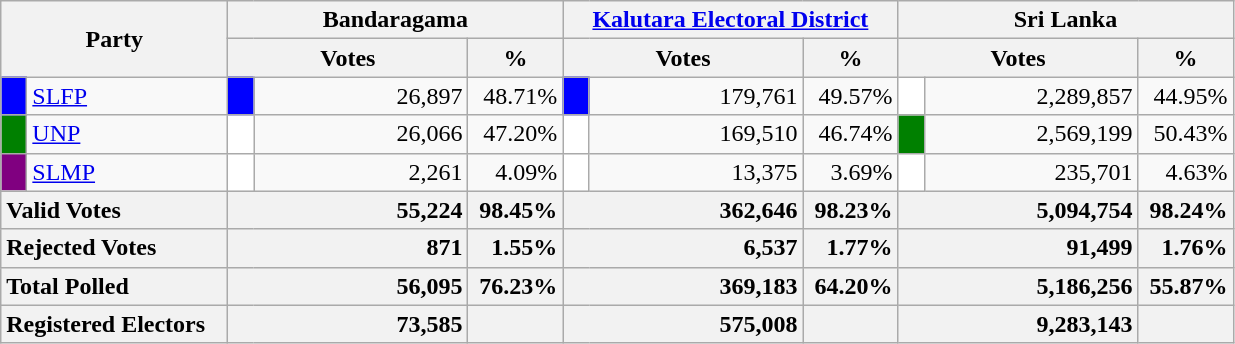<table class="wikitable">
<tr>
<th colspan="2" width="144px"rowspan="2">Party</th>
<th colspan="3" width="216px">Bandaragama</th>
<th colspan="3" width="216px"><a href='#'>Kalutara Electoral District</a></th>
<th colspan="3" width="216px">Sri Lanka</th>
</tr>
<tr>
<th colspan="2" width="144px">Votes</th>
<th>%</th>
<th colspan="2" width="144px">Votes</th>
<th>%</th>
<th colspan="2" width="144px">Votes</th>
<th>%</th>
</tr>
<tr>
<td style="background-color:blue;" width="10px"></td>
<td style="text-align:left;"><a href='#'>SLFP</a></td>
<td style="background-color:blue;" width="10px"></td>
<td style="text-align:right;">26,897</td>
<td style="text-align:right;">48.71%</td>
<td style="background-color:blue;" width="10px"></td>
<td style="text-align:right;">179,761</td>
<td style="text-align:right;">49.57%</td>
<td style="background-color:white;" width="10px"></td>
<td style="text-align:right;">2,289,857</td>
<td style="text-align:right;">44.95%</td>
</tr>
<tr>
<td style="background-color:green;" width="10px"></td>
<td style="text-align:left;"><a href='#'>UNP</a></td>
<td style="background-color:white;" width="10px"></td>
<td style="text-align:right;">26,066</td>
<td style="text-align:right;">47.20%</td>
<td style="background-color:white;" width="10px"></td>
<td style="text-align:right;">169,510</td>
<td style="text-align:right;">46.74%</td>
<td style="background-color:green;" width="10px"></td>
<td style="text-align:right;">2,569,199</td>
<td style="text-align:right;">50.43%</td>
</tr>
<tr>
<td style="background-color:purple;" width="10px"></td>
<td style="text-align:left;"><a href='#'>SLMP</a></td>
<td style="background-color:white;" width="10px"></td>
<td style="text-align:right;">2,261</td>
<td style="text-align:right;">4.09%</td>
<td style="background-color:white;" width="10px"></td>
<td style="text-align:right;">13,375</td>
<td style="text-align:right;">3.69%</td>
<td style="background-color:white;" width="10px"></td>
<td style="text-align:right;">235,701</td>
<td style="text-align:right;">4.63%</td>
</tr>
<tr>
<th colspan="2" width="144px"style="text-align:left;">Valid Votes</th>
<th style="text-align:right;"colspan="2" width="144px">55,224</th>
<th style="text-align:right;">98.45%</th>
<th style="text-align:right;"colspan="2" width="144px">362,646</th>
<th style="text-align:right;">98.23%</th>
<th style="text-align:right;"colspan="2" width="144px">5,094,754</th>
<th style="text-align:right;">98.24%</th>
</tr>
<tr>
<th colspan="2" width="144px"style="text-align:left;">Rejected Votes</th>
<th style="text-align:right;"colspan="2" width="144px">871</th>
<th style="text-align:right;">1.55%</th>
<th style="text-align:right;"colspan="2" width="144px">6,537</th>
<th style="text-align:right;">1.77%</th>
<th style="text-align:right;"colspan="2" width="144px">91,499</th>
<th style="text-align:right;">1.76%</th>
</tr>
<tr>
<th colspan="2" width="144px"style="text-align:left;">Total Polled</th>
<th style="text-align:right;"colspan="2" width="144px">56,095</th>
<th style="text-align:right;">76.23%</th>
<th style="text-align:right;"colspan="2" width="144px">369,183</th>
<th style="text-align:right;">64.20%</th>
<th style="text-align:right;"colspan="2" width="144px">5,186,256</th>
<th style="text-align:right;">55.87%</th>
</tr>
<tr>
<th colspan="2" width="144px"style="text-align:left;">Registered Electors</th>
<th style="text-align:right;"colspan="2" width="144px">73,585</th>
<th></th>
<th style="text-align:right;"colspan="2" width="144px">575,008</th>
<th></th>
<th style="text-align:right;"colspan="2" width="144px">9,283,143</th>
<th></th>
</tr>
</table>
